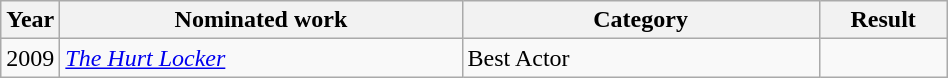<table class="wikitable sortable" width="50%">
<tr>
<th width="1%">Year</th>
<th width="45%">Nominated work</th>
<th width="40%">Category</th>
<th width="14%">Result</th>
</tr>
<tr>
<td>2009</td>
<td><em><a href='#'>The Hurt Locker</a></em></td>
<td>Best Actor</td>
<td></td>
</tr>
</table>
